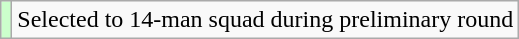<table class="wikitable">
<tr>
<td style="background: #ccffcc";></td>
<td>Selected to 14-man squad during preliminary round</td>
</tr>
</table>
